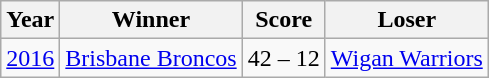<table class="wikitable">
<tr>
<th>Year</th>
<th>Winner</th>
<th>Score</th>
<th>Loser</th>
</tr>
<tr>
<td><a href='#'>2016</a></td>
<td> <a href='#'>Brisbane Broncos</a></td>
<td>42 – 12</td>
<td> <a href='#'>Wigan Warriors</a></td>
</tr>
</table>
